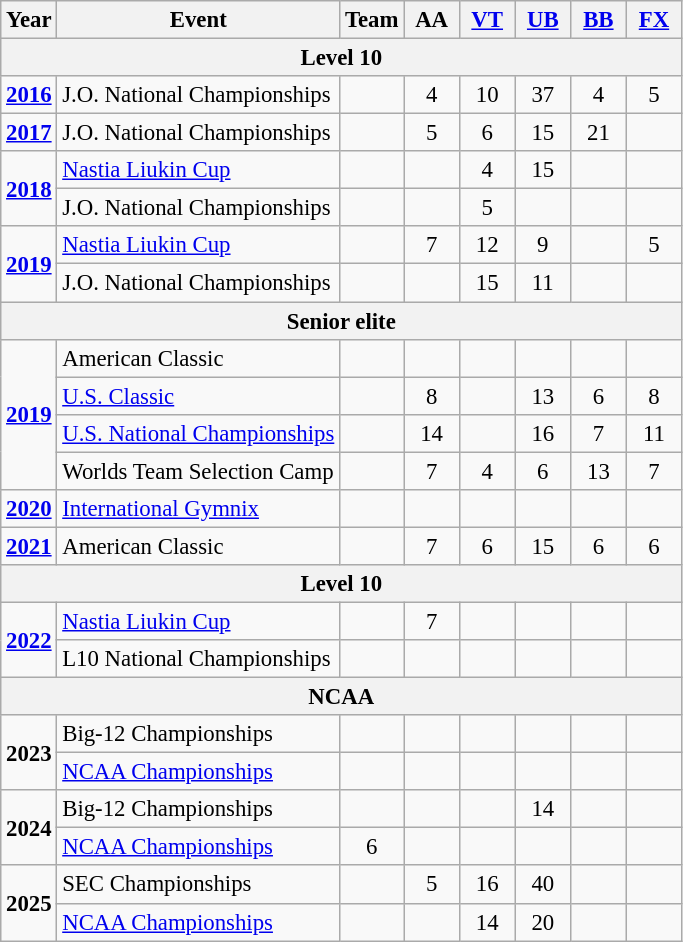<table class="wikitable" style="text-align:center; font-size:95%;">
<tr>
<th align="center">Year</th>
<th align="center">Event</th>
<th style="width:30px;">Team</th>
<th style="width:30px;">AA</th>
<th style="width:30px;"><a href='#'>VT</a></th>
<th style="width:30px;"><a href='#'>UB</a></th>
<th style="width:30px;"><a href='#'>BB</a></th>
<th style="width:30px;"><a href='#'>FX</a></th>
</tr>
<tr>
<th colspan="8"><strong>Level 10</strong></th>
</tr>
<tr>
<td rowspan="1"><strong><a href='#'>2016</a></strong></td>
<td align=left>J.O. National Championships</td>
<td></td>
<td>4</td>
<td>10</td>
<td>37</td>
<td>4</td>
<td>5</td>
</tr>
<tr>
<td rowspan="1"><strong><a href='#'>2017</a></strong></td>
<td align=left>J.O. National Championships</td>
<td></td>
<td>5</td>
<td>6</td>
<td>15</td>
<td>21</td>
<td></td>
</tr>
<tr>
<td rowspan="2"><strong><a href='#'>2018</a></strong></td>
<td align=left><a href='#'>Nastia Liukin Cup</a></td>
<td></td>
<td></td>
<td>4</td>
<td>15</td>
<td></td>
<td></td>
</tr>
<tr>
<td align=left>J.O. National Championships</td>
<td></td>
<td></td>
<td>5</td>
<td></td>
<td></td>
<td></td>
</tr>
<tr>
<td rowspan="2"><strong><a href='#'>2019</a></strong></td>
<td align=left><a href='#'>Nastia Liukin Cup</a></td>
<td></td>
<td>7</td>
<td>12</td>
<td>9</td>
<td></td>
<td>5</td>
</tr>
<tr>
<td align=left>J.O. National Championships</td>
<td></td>
<td></td>
<td>15</td>
<td>11</td>
<td></td>
<td></td>
</tr>
<tr>
<th colspan="8"><strong>Senior elite</strong></th>
</tr>
<tr>
<td rowspan="4"><strong><a href='#'>2019</a></strong></td>
<td align=left>American Classic</td>
<td></td>
<td></td>
<td></td>
<td></td>
<td></td>
<td></td>
</tr>
<tr>
<td align=left><a href='#'>U.S. Classic</a></td>
<td></td>
<td>8</td>
<td></td>
<td>13</td>
<td>6</td>
<td>8</td>
</tr>
<tr>
<td align=left><a href='#'>U.S. National Championships</a></td>
<td></td>
<td>14</td>
<td></td>
<td>16</td>
<td>7</td>
<td>11</td>
</tr>
<tr>
<td align=left>Worlds Team Selection Camp</td>
<td></td>
<td>7</td>
<td>4</td>
<td>6</td>
<td>13</td>
<td>7</td>
</tr>
<tr>
<td rowspan="1"><strong><a href='#'>2020</a></strong></td>
<td align=left><a href='#'>International Gymnix</a></td>
<td></td>
<td></td>
<td></td>
<td></td>
<td></td>
<td></td>
</tr>
<tr>
<td rowspan="1"><strong><a href='#'>2021</a></strong></td>
<td align=left>American Classic</td>
<td></td>
<td>7</td>
<td>6</td>
<td>15</td>
<td>6</td>
<td>6</td>
</tr>
<tr>
<th colspan="8"><strong>Level 10</strong></th>
</tr>
<tr>
<td rowspan="2"><strong><a href='#'>2022</a></strong></td>
<td align=left><a href='#'>Nastia Liukin Cup</a></td>
<td></td>
<td>7</td>
<td></td>
<td></td>
<td></td>
<td></td>
</tr>
<tr>
<td align=left>L10 National Championships</td>
<td></td>
<td></td>
<td></td>
<td></td>
<td></td>
<td></td>
</tr>
<tr>
<th colspan="8">NCAA</th>
</tr>
<tr>
<td rowspan="2"><strong>2023</strong></td>
<td align=left>Big-12 Championships</td>
<td></td>
<td></td>
<td></td>
<td></td>
<td></td>
<td></td>
</tr>
<tr>
<td align=left><a href='#'>NCAA Championships</a></td>
<td></td>
<td></td>
<td></td>
<td></td>
<td></td>
<td></td>
</tr>
<tr>
<td rowspan="2"><strong>2024</strong></td>
<td align=left>Big-12 Championships</td>
<td></td>
<td></td>
<td></td>
<td>14</td>
<td></td>
<td></td>
</tr>
<tr>
<td align=left><a href='#'>NCAA Championships</a></td>
<td>6</td>
<td></td>
<td></td>
<td></td>
<td></td>
<td></td>
</tr>
<tr>
<td rowspan="2"><strong>2025</strong></td>
<td align=left>SEC Championships</td>
<td></td>
<td>5</td>
<td>16</td>
<td>40</td>
<td></td>
<td></td>
</tr>
<tr>
<td align=left><a href='#'>NCAA Championships</a></td>
<td></td>
<td></td>
<td>14</td>
<td>20</td>
<td></td>
<td></td>
</tr>
</table>
